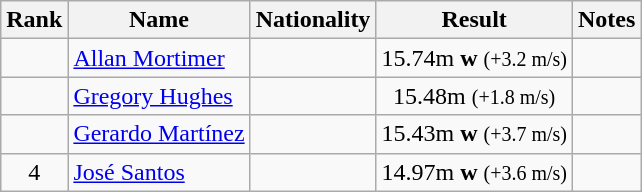<table class="wikitable sortable" style="text-align:center">
<tr>
<th>Rank</th>
<th>Name</th>
<th>Nationality</th>
<th>Result</th>
<th>Notes</th>
</tr>
<tr>
<td align=center></td>
<td align=left><a href='#'>Allan Mortimer</a></td>
<td align=left></td>
<td>15.74m <strong>w</strong> <small>(+3.2 m/s)</small></td>
<td></td>
</tr>
<tr>
<td align=center></td>
<td align=left><a href='#'>Gregory Hughes</a></td>
<td align=left></td>
<td>15.48m <small>(+1.8 m/s)</small></td>
<td></td>
</tr>
<tr>
<td align=center></td>
<td align=left><a href='#'>Gerardo Martínez</a></td>
<td align=left></td>
<td>15.43m <strong>w</strong> <small>(+3.7 m/s)</small></td>
<td></td>
</tr>
<tr>
<td align=center>4</td>
<td align=left><a href='#'>José Santos</a></td>
<td align=left></td>
<td>14.97m <strong>w</strong> <small>(+3.6 m/s)</small></td>
<td></td>
</tr>
</table>
